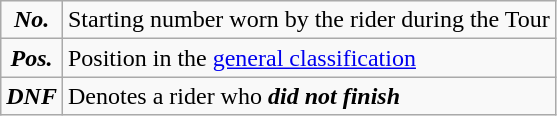<table class="wikitable">
<tr>
<td align=center><strong><em>No.</em></strong></td>
<td>Starting number worn by the rider during the Tour</td>
</tr>
<tr>
<td align=center><strong><em>Pos.</em></strong></td>
<td>Position in the <a href='#'>general classification</a></td>
</tr>
<tr>
<td align=center><strong><em>DNF</em></strong></td>
<td>Denotes a rider who <strong><em>did not finish</em></strong></td>
</tr>
</table>
